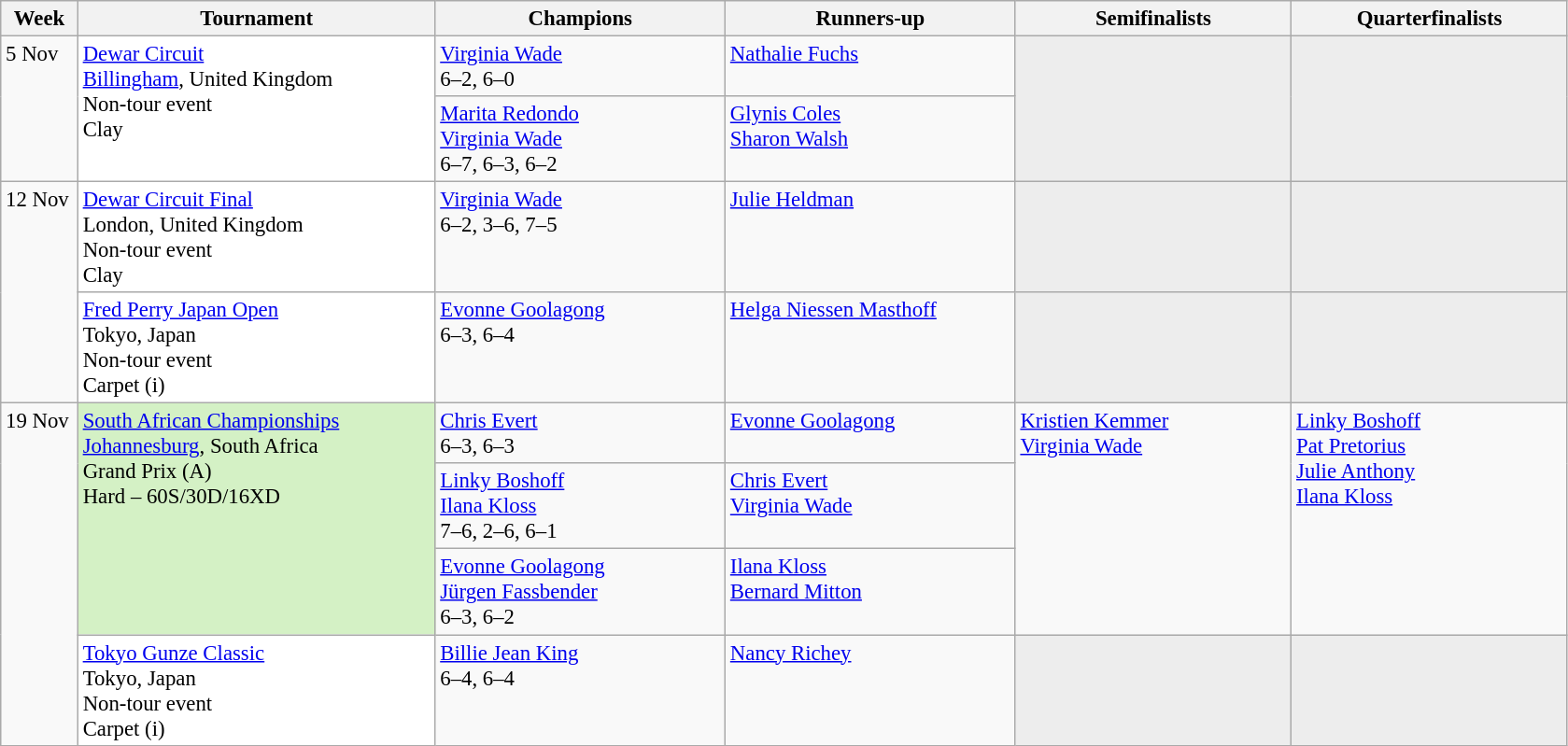<table class=wikitable style=font-size:95%>
<tr>
<th style="width:48px;">Week</th>
<th style="width:248px;">Tournament</th>
<th style="width:200px;">Champions</th>
<th style="width:200px;">Runners-up</th>
<th style="width:190px;">Semifinalists</th>
<th style="width:190px;">Quarterfinalists</th>
</tr>
<tr valign=top>
<td rowspan=2>5 Nov</td>
<td style="background:#fff;" rowspan="2"><a href='#'>Dewar Circuit</a><br> <a href='#'>Billingham</a>, United Kingdom<br>Non-tour event<br>Clay</td>
<td> <a href='#'>Virginia Wade</a><br>6–2, 6–0</td>
<td> <a href='#'>Nathalie Fuchs</a></td>
<td rowspan=2 style="background:#ededed;"></td>
<td rowspan=2 style="background:#ededed;"></td>
</tr>
<tr valign=top>
<td> <a href='#'>Marita Redondo</a><br> <a href='#'>Virginia Wade</a><br>6–7, 6–3, 6–2</td>
<td> <a href='#'>Glynis Coles</a> <br>  <a href='#'>Sharon Walsh</a></td>
</tr>
<tr valign=top>
<td rowspan=2>12 Nov</td>
<td style="background:#fff;"><a href='#'>Dewar Circuit Final</a><br> London, United Kingdom<br>Non-tour event<br>Clay</td>
<td> <a href='#'>Virginia Wade</a><br>6–2, 3–6, 7–5</td>
<td> <a href='#'>Julie Heldman</a></td>
<td style="background:#ededed;"></td>
<td style="background:#ededed;"></td>
</tr>
<tr valign=top>
<td style="background:#fff;"><a href='#'>Fred Perry Japan Open</a><br> Tokyo, Japan<br>Non-tour event<br>Carpet (i)</td>
<td> <a href='#'>Evonne Goolagong</a><br>6–3, 6–4</td>
<td> <a href='#'>Helga Niessen Masthoff</a></td>
<td style="background:#ededed;"></td>
<td style="background:#ededed;"></td>
</tr>
<tr valign=top>
<td rowspan=4>19 Nov</td>
<td style="background:#D4F1C5;" rowspan=3><a href='#'>South African Championships</a> <br> <a href='#'>Johannesburg</a>, South Africa <br>Grand Prix (A) <br>Hard – 60S/30D/16XD</td>
<td> <a href='#'>Chris Evert</a> <br> 6–3, 6–3</td>
<td> <a href='#'>Evonne Goolagong</a></td>
<td rowspan=3> <a href='#'>Kristien Kemmer</a> <br>  <a href='#'>Virginia Wade</a></td>
<td rowspan=3> <a href='#'>Linky Boshoff</a> <br>  <a href='#'>Pat Pretorius</a> <br>  <a href='#'>Julie Anthony</a> <br>  <a href='#'>Ilana Kloss</a></td>
</tr>
<tr valign=top>
<td> <a href='#'>Linky Boshoff</a> <br>  <a href='#'>Ilana Kloss</a> <br> 7–6, 2–6, 6–1</td>
<td> <a href='#'>Chris Evert</a> <br>  <a href='#'>Virginia Wade</a></td>
</tr>
<tr valign=top>
<td> <a href='#'>Evonne Goolagong</a> <br>  <a href='#'>Jürgen Fassbender</a> <br> 6–3, 6–2</td>
<td> <a href='#'>Ilana Kloss</a> <br>  <a href='#'>Bernard Mitton</a></td>
</tr>
<tr valign=top>
<td style="background:#fff;"><a href='#'>Tokyo Gunze Classic</a><br> Tokyo, Japan<br>Non-tour event<br>Carpet (i)</td>
<td> <a href='#'>Billie Jean King</a><br>6–4, 6–4</td>
<td> <a href='#'>Nancy Richey</a></td>
<td style="background:#ededed;"></td>
<td style="background:#ededed;"></td>
</tr>
</table>
